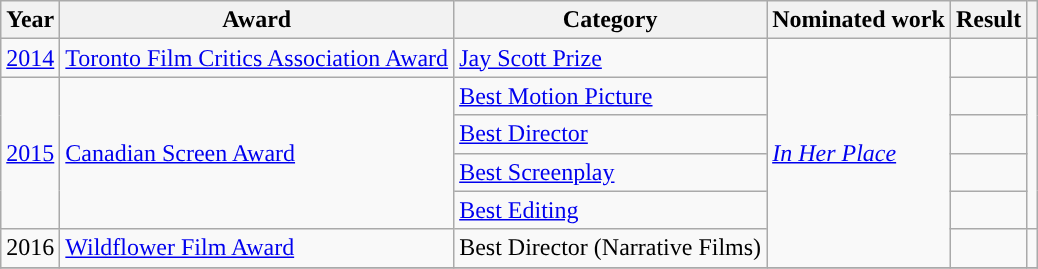<table class="wikitable plainrowheaders sortable">
<tr>
<th scope="col">Year</th>
<th scope="col">Award</th>
<th scope="col">Category</th>
<th scope="col">Nominated work</th>
<th scope="col">Result</th>
<th scope="col" class="unsortable"></th>
</tr>
<tr>
<td><a href='#'>2014</a></td>
<td><a href='#'>Toronto Film Critics Association Award</a></td>
<td><a href='#'>Jay Scott Prize</a></td>
<td rowspan=6><em><a href='#'>In Her Place</a></em></td>
<td></td>
<td></td>
</tr>
<tr>
<td rowspan=4><a href='#'>2015</a></td>
<td rowspan=4><a href='#'>Canadian Screen Award</a></td>
<td><a href='#'>Best Motion Picture</a></td>
<td></td>
<td rowspan="4"></td>
</tr>
<tr>
<td><a href='#'>Best Director</a></td>
<td></td>
</tr>
<tr>
<td><a href='#'>Best Screenplay</a></td>
<td></td>
</tr>
<tr>
<td><a href='#'>Best Editing</a></td>
<td></td>
</tr>
<tr>
<td>2016</td>
<td><a href='#'>Wildflower Film Award</a></td>
<td>Best Director (Narrative Films)</td>
<td></td>
<td></td>
</tr>
<tr>
</tr>
</table>
